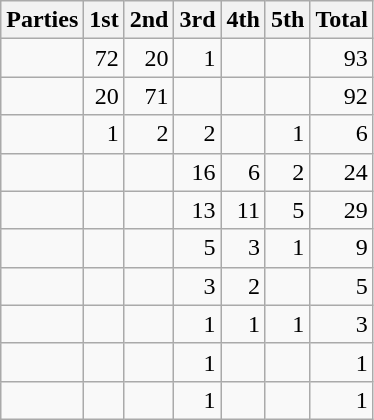<table class="wikitable" style="text-align:right;">
<tr>
<th style="text-align:left;">Parties</th>
<th>1st</th>
<th>2nd</th>
<th>3rd</th>
<th>4th</th>
<th>5th</th>
<th>Total</th>
</tr>
<tr>
<td style="text-align:left;"></td>
<td>72</td>
<td>20</td>
<td>1</td>
<td></td>
<td></td>
<td>93</td>
</tr>
<tr>
<td style="text-align:left;"></td>
<td>20</td>
<td>71</td>
<td></td>
<td></td>
<td></td>
<td>92</td>
</tr>
<tr>
<td style="text-align:left;"></td>
<td>1</td>
<td>2</td>
<td>2</td>
<td></td>
<td>1</td>
<td>6</td>
</tr>
<tr>
<td style="text-align:left;"></td>
<td></td>
<td></td>
<td>16</td>
<td>6</td>
<td>2</td>
<td>24</td>
</tr>
<tr>
<td style="text-align:left;"></td>
<td></td>
<td></td>
<td>13</td>
<td>11</td>
<td>5</td>
<td>29</td>
</tr>
<tr>
<td style="text-align:left;"></td>
<td></td>
<td></td>
<td>5</td>
<td>3</td>
<td>1</td>
<td>9</td>
</tr>
<tr>
<td style="text-align:left;"></td>
<td></td>
<td></td>
<td>3</td>
<td>2</td>
<td></td>
<td>5</td>
</tr>
<tr>
<td style="text-align:left;"></td>
<td></td>
<td></td>
<td>1</td>
<td>1</td>
<td>1</td>
<td>3</td>
</tr>
<tr>
<td style="text-align:left;"></td>
<td></td>
<td></td>
<td>1</td>
<td></td>
<td></td>
<td>1</td>
</tr>
<tr>
<td style="text-align:left;"></td>
<td></td>
<td></td>
<td>1</td>
<td></td>
<td></td>
<td>1</td>
</tr>
</table>
